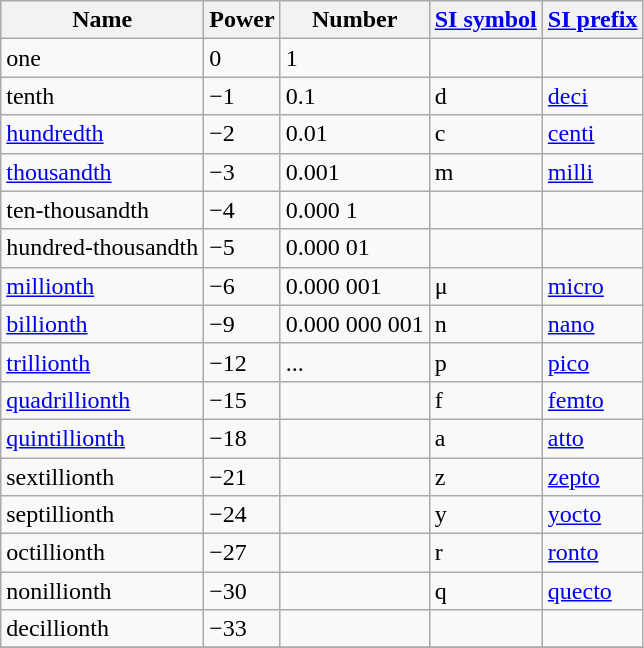<table class="wikitable defaultleft col3right">
<tr>
<th>Name</th>
<th>Power</th>
<th>Number</th>
<th><a href='#'>SI symbol</a></th>
<th><a href='#'>SI prefix</a></th>
</tr>
<tr>
<td>one</td>
<td>0</td>
<td>1</td>
<td></td>
<td></td>
</tr>
<tr>
<td>tenth</td>
<td>−1</td>
<td>0.1</td>
<td>d</td>
<td><a href='#'>deci</a></td>
</tr>
<tr>
<td><a href='#'>hundredth</a></td>
<td>−2</td>
<td>0.01</td>
<td>c</td>
<td><a href='#'>centi</a></td>
</tr>
<tr>
<td><a href='#'>thousandth</a></td>
<td>−3</td>
<td>0.001</td>
<td>m</td>
<td><a href='#'>milli</a></td>
</tr>
<tr>
<td>ten-thousandth</td>
<td>−4</td>
<td>0.000 1</td>
<td></td>
<td></td>
</tr>
<tr>
<td>hundred-thousandth</td>
<td>−5</td>
<td>0.000 01</td>
<td></td>
<td></td>
</tr>
<tr>
<td><a href='#'>millionth</a></td>
<td>−6</td>
<td>0.000 001</td>
<td>μ</td>
<td><a href='#'>micro</a></td>
</tr>
<tr>
<td><a href='#'>billionth</a></td>
<td>−9</td>
<td>0.000 000 001</td>
<td>n</td>
<td><a href='#'>nano</a></td>
</tr>
<tr>
<td><a href='#'>trillionth</a></td>
<td>−12</td>
<td>...</td>
<td>p</td>
<td><a href='#'>pico</a></td>
</tr>
<tr>
<td><a href='#'>quadrillionth</a></td>
<td>−15</td>
<td></td>
<td>f</td>
<td><a href='#'>femto</a></td>
</tr>
<tr>
<td><a href='#'>quintillionth</a></td>
<td>−18</td>
<td></td>
<td>a</td>
<td><a href='#'>atto</a></td>
</tr>
<tr>
<td>sextillionth</td>
<td>−21</td>
<td></td>
<td>z</td>
<td><a href='#'>zepto</a></td>
</tr>
<tr>
<td>septillionth</td>
<td>−24</td>
<td></td>
<td>y</td>
<td><a href='#'>yocto</a></td>
</tr>
<tr>
<td>octillionth</td>
<td>−27</td>
<td></td>
<td>r</td>
<td><a href='#'>ronto</a></td>
</tr>
<tr>
<td>nonillionth</td>
<td>−30</td>
<td></td>
<td>q</td>
<td><a href='#'>quecto</a></td>
</tr>
<tr>
<td>decillionth</td>
<td>−33</td>
<td></td>
<td></td>
<td></td>
</tr>
<tr>
</tr>
</table>
